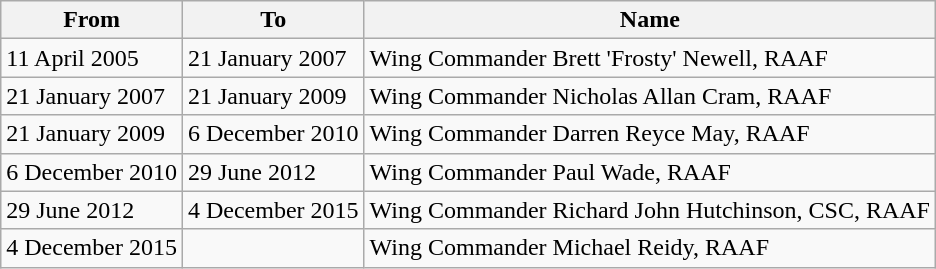<table class="wikitable">
<tr>
<th>From</th>
<th>To</th>
<th>Name</th>
</tr>
<tr>
<td>11 April 2005</td>
<td>21 January 2007</td>
<td>Wing Commander Brett 'Frosty' Newell, RAAF</td>
</tr>
<tr>
<td>21 January 2007</td>
<td>21 January 2009</td>
<td>Wing Commander Nicholas Allan Cram, RAAF</td>
</tr>
<tr>
<td>21 January 2009</td>
<td>6 December 2010</td>
<td>Wing Commander Darren Reyce May, RAAF</td>
</tr>
<tr>
<td>6 December 2010</td>
<td>29 June 2012</td>
<td>Wing Commander Paul Wade, RAAF</td>
</tr>
<tr>
<td>29 June 2012</td>
<td>4 December 2015</td>
<td>Wing Commander Richard John Hutchinson, CSC, RAAF</td>
</tr>
<tr>
<td>4 December 2015</td>
<td></td>
<td>Wing Commander Michael Reidy, RAAF</td>
</tr>
</table>
